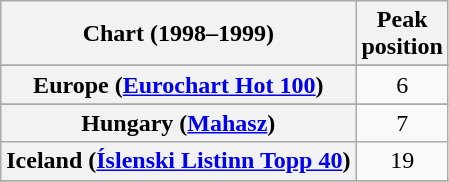<table class="wikitable sortable plainrowheaders" style="text-align:center">
<tr>
<th>Chart (1998–1999)</th>
<th>Peak<br>position</th>
</tr>
<tr>
</tr>
<tr>
</tr>
<tr>
</tr>
<tr>
</tr>
<tr>
</tr>
<tr>
<th scope="row">Europe (<a href='#'>Eurochart Hot 100</a>)</th>
<td>6</td>
</tr>
<tr>
</tr>
<tr>
</tr>
<tr>
<th scope="row">Hungary (<a href='#'>Mahasz</a>)</th>
<td>7</td>
</tr>
<tr>
<th scope="row">Iceland (<a href='#'>Íslenski Listinn Topp 40</a>)</th>
<td>19</td>
</tr>
<tr>
</tr>
<tr>
</tr>
<tr>
</tr>
<tr>
</tr>
<tr>
</tr>
<tr>
</tr>
<tr>
</tr>
<tr>
</tr>
<tr>
</tr>
<tr>
</tr>
<tr>
</tr>
<tr>
</tr>
</table>
